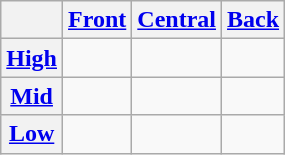<table class="wikitable" style="text-align:center">
<tr>
<th></th>
<th><a href='#'>Front</a></th>
<th><a href='#'>Central</a></th>
<th><a href='#'>Back</a></th>
</tr>
<tr>
<th><a href='#'>High</a></th>
<td> </td>
<td> </td>
<td> </td>
</tr>
<tr>
<th><a href='#'>Mid</a></th>
<td> </td>
<td></td>
<td> </td>
</tr>
<tr>
<th><a href='#'>Low</a></th>
<td></td>
<td> </td>
<td></td>
</tr>
</table>
